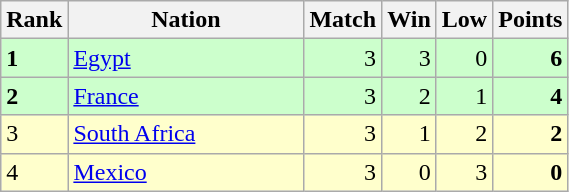<table class="wikitable">
<tr>
<th width=20>Rank</th>
<th width=150>Nation</th>
<th width=20>Match</th>
<th width=20>Win</th>
<th width=20>Low</th>
<th width=20>Points</th>
</tr>
<tr align="right" style="background:#ccffcc;">
<td align="left"><strong>1</strong></td>
<td align="left"> <a href='#'>Egypt</a></td>
<td>3</td>
<td>3</td>
<td>0</td>
<td><strong>6</strong></td>
</tr>
<tr align="right" style="background:#ccffcc;">
<td align="left"><strong>2</strong></td>
<td align="left"> <a href='#'>France</a></td>
<td>3</td>
<td>2</td>
<td>1</td>
<td><strong>4</strong></td>
</tr>
<tr align="right" style="background:#ffffcc;">
<td align="left">3</td>
<td align="left"> <a href='#'>South Africa</a></td>
<td>3</td>
<td>1</td>
<td>2</td>
<td><strong>2</strong></td>
</tr>
<tr align="right" style="background:#ffffcc;">
<td align="left">4</td>
<td align="left"> <a href='#'>Mexico</a></td>
<td>3</td>
<td>0</td>
<td>3</td>
<td><strong>0</strong></td>
</tr>
</table>
